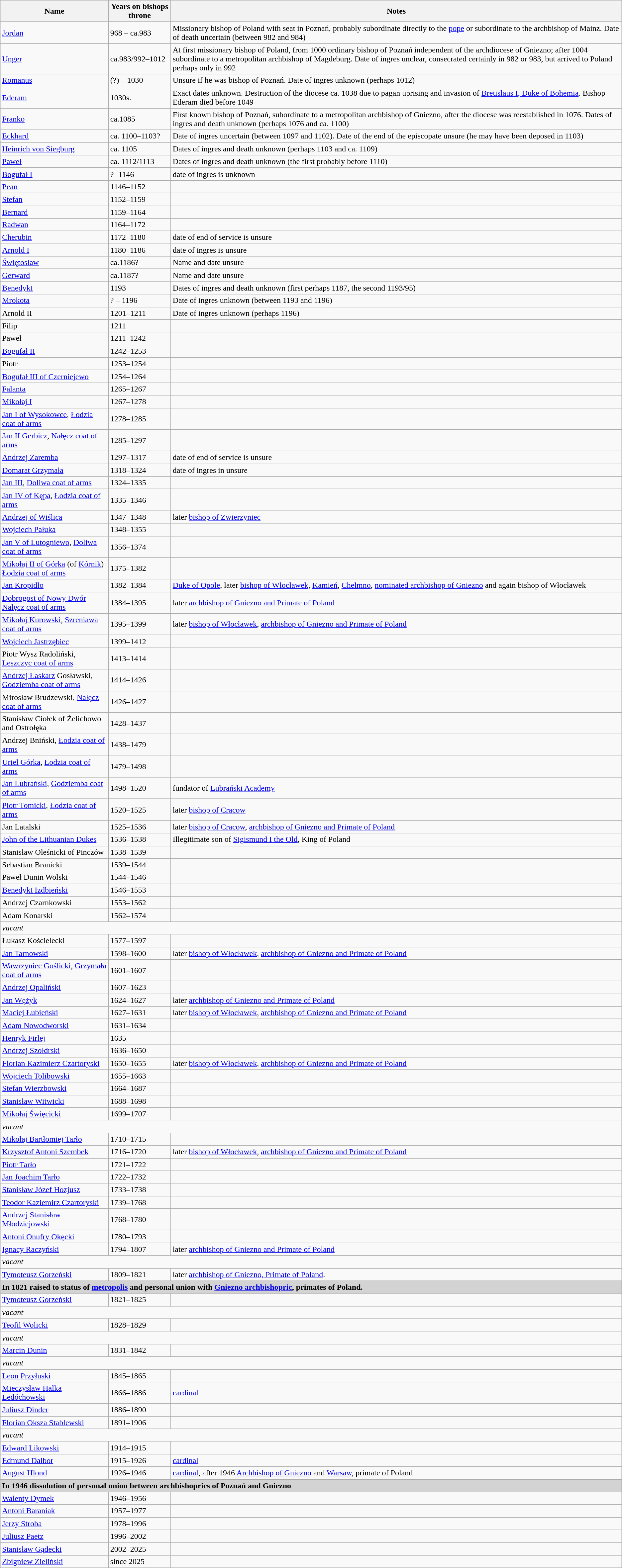<table class="wikitable">
<tr>
<th>Name</th>
<th>Years on bishops throne</th>
<th>Notes</th>
</tr>
<tr>
<td><a href='#'>Jordan</a></td>
<td>968 – ca.983</td>
<td>Missionary bishop of Poland with seat in Poznań, probably subordinate directly to the <a href='#'>pope</a> or subordinate to the archbishop of Mainz. Date of death uncertain (between 982 and 984)</td>
</tr>
<tr>
<td><a href='#'>Unger</a></td>
<td>ca.983/992–1012</td>
<td>At first missionary bishop of Poland, from 1000 ordinary bishop of Poznań independent of the archdiocese of Gniezno; after 1004 subordinate to a metropolitan archbishop of Magdeburg. Date of ingres unclear, consecrated certainly in 982 or 983, but arrived to Poland perhaps only in 992</td>
</tr>
<tr>
<td><a href='#'>Romanus</a></td>
<td>(?) – 1030</td>
<td>Unsure if he was bishop of Poznań. Date of ingres unknown (perhaps 1012)</td>
</tr>
<tr>
<td><a href='#'>Ederam</a></td>
<td>1030s.</td>
<td>Exact dates unknown. Destruction of the diocese ca. 1038 due to pagan uprising and invasion of <a href='#'>Bretislaus I, Duke of Bohemia</a>. Bishop Ederam died before 1049</td>
</tr>
<tr>
<td><a href='#'>Franko</a></td>
<td>ca.1085</td>
<td>First known bishop of Poznań, subordinate to a metropolitan archbishop of Gniezno, after the diocese was reestablished in 1076. Dates of ingres and death unknown (perhaps 1076 and ca. 1100)</td>
</tr>
<tr>
<td><a href='#'>Eckhard</a></td>
<td>ca. 1100–1103?</td>
<td>Date of ingres uncertain (between 1097 and 1102). Date of the end of the episcopate unsure (he may have been deposed in 1103)</td>
</tr>
<tr>
<td><a href='#'>Heinrich von Siegburg</a></td>
<td>ca. 1105</td>
<td>Dates of ingres and death unknown (perhaps 1103 and ca. 1109)</td>
</tr>
<tr>
<td><a href='#'>Paweł</a></td>
<td>ca. 1112/1113</td>
<td>Dates of ingres and death unknown (the first probably before 1110)</td>
</tr>
<tr>
<td><a href='#'>Bogufał I</a></td>
<td>? -1146</td>
<td>date of ingres is unknown</td>
</tr>
<tr>
<td><a href='#'>Pean</a></td>
<td>1146–1152</td>
<td></td>
</tr>
<tr>
<td><a href='#'>Stefan</a></td>
<td>1152–1159</td>
<td></td>
</tr>
<tr>
<td><a href='#'>Bernard</a></td>
<td>1159–1164</td>
<td></td>
</tr>
<tr>
<td><a href='#'>Radwan</a></td>
<td>1164–1172</td>
<td></td>
</tr>
<tr>
<td><a href='#'>Cherubin</a></td>
<td>1172–1180</td>
<td>date of end of service is unsure</td>
</tr>
<tr>
<td><a href='#'>Arnold I</a></td>
<td>1180–1186</td>
<td>date of ingres is unsure</td>
</tr>
<tr>
<td><a href='#'>Świętosław</a></td>
<td>ca.1186?</td>
<td>Name and date unsure</td>
</tr>
<tr>
<td><a href='#'>Gerward</a></td>
<td>ca.1187?</td>
<td>Name and date unsure</td>
</tr>
<tr>
<td><a href='#'>Benedykt</a></td>
<td>1193</td>
<td>Dates of ingres and death unknown (first perhaps 1187, the second 1193/95)</td>
</tr>
<tr>
<td><a href='#'>Mrokota</a></td>
<td>? – 1196</td>
<td>Date of ingres unknown (between 1193 and 1196)</td>
</tr>
<tr>
<td>Arnold II</td>
<td>1201–1211</td>
<td>Date of ingres unknown (perhaps 1196)</td>
</tr>
<tr>
<td>Filip</td>
<td>1211</td>
<td></td>
</tr>
<tr>
<td>Paweł</td>
<td>1211–1242</td>
<td></td>
</tr>
<tr>
<td><a href='#'>Bogufał II</a></td>
<td>1242–1253</td>
<td></td>
</tr>
<tr>
<td>Piotr</td>
<td>1253–1254</td>
<td></td>
</tr>
<tr>
<td><a href='#'>Bogufał III of Czerniejewo</a></td>
<td>1254–1264</td>
<td></td>
</tr>
<tr>
<td><a href='#'>Falanta</a></td>
<td>1265–1267</td>
<td></td>
</tr>
<tr>
<td><a href='#'>Mikołaj I</a></td>
<td>1267–1278</td>
<td></td>
</tr>
<tr>
<td><a href='#'>Jan I of Wysokowce</a>, <a href='#'>Łodzia coat of arms</a></td>
<td>1278–1285</td>
<td></td>
</tr>
<tr>
<td><a href='#'>Jan II Gerbicz</a>, <a href='#'>Nałęcz coat of arms</a></td>
<td>1285–1297</td>
<td></td>
</tr>
<tr>
<td><a href='#'>Andrzej Zaremba</a></td>
<td>1297–1317</td>
<td>date of end of service is unsure</td>
</tr>
<tr>
<td><a href='#'>Domarat Grzymała</a></td>
<td>1318–1324</td>
<td>date of ingres in unsure</td>
</tr>
<tr>
<td><a href='#'>Jan III</a>, <a href='#'>Doliwa coat of arms</a></td>
<td>1324–1335</td>
<td></td>
</tr>
<tr>
<td><a href='#'>Jan IV of Kępa</a>, <a href='#'>Łodzia coat of arms</a></td>
<td>1335–1346</td>
<td></td>
</tr>
<tr>
<td><a href='#'>Andrzej of Wiślica</a></td>
<td>1347–1348</td>
<td>later <a href='#'>bishop of Zwierzyniec</a></td>
</tr>
<tr>
<td><a href='#'>Wojciech Pałuka</a></td>
<td>1348–1355</td>
<td></td>
</tr>
<tr>
<td><a href='#'>Jan V of Lutogniewo</a>, <a href='#'>Doliwa coat of arms</a></td>
<td>1356–1374</td>
<td></td>
</tr>
<tr>
<td><a href='#'>Mikołaj II of Górka</a> (of <a href='#'>Kórnik</a>) <a href='#'>Łodzia coat of arms</a></td>
<td>1375–1382</td>
<td></td>
</tr>
<tr>
<td><a href='#'>Jan Kropidło</a></td>
<td>1382–1384</td>
<td><a href='#'>Duke of Opole</a>, later <a href='#'>bishop of Włocławek</a>, <a href='#'>Kamień</a>, <a href='#'>Chełmno</a>, <a href='#'>nominated archbishop of Gniezno</a> and again bishop of Włocławek</td>
</tr>
<tr>
<td><a href='#'>Dobrogost of Nowy Dwór</a> <a href='#'>Nałęcz coat of arms</a></td>
<td>1384–1395</td>
<td>later <a href='#'>archbishop of Gniezno and Primate of Poland</a></td>
</tr>
<tr>
<td><a href='#'>Mikołaj Kurowski</a>, <a href='#'>Szreniawa coat of arms</a></td>
<td>1395–1399</td>
<td>later <a href='#'>bishop of Włocławek</a>, <a href='#'>archbishop of Gniezno and Primate of Poland</a></td>
</tr>
<tr>
<td><a href='#'>Wojciech Jastrzębiec</a></td>
<td>1399–1412</td>
<td></td>
</tr>
<tr>
<td>Piotr Wysz Radoliński, <a href='#'>Leszczyc coat of arms</a></td>
<td>1413–1414</td>
<td></td>
</tr>
<tr>
<td><a href='#'>Andrzej Łaskarz</a> Gosławski, <a href='#'>Godziemba coat of arms</a></td>
<td>1414–1426</td>
<td></td>
</tr>
<tr>
<td>Mirosław Brudzewski, <a href='#'>Nałęcz coat of arms</a></td>
<td>1426–1427</td>
<td></td>
</tr>
<tr>
<td>Stanisław Ciołek of Żelichowo and Ostrołęka</td>
<td>1428–1437</td>
<td></td>
</tr>
<tr>
<td>Andrzej Bniński, <a href='#'>Łodzia coat of arms</a></td>
<td>1438–1479</td>
<td></td>
</tr>
<tr>
<td><a href='#'>Uriel Górka</a>, <a href='#'>Łodzia coat of arms</a></td>
<td>1479–1498</td>
<td></td>
</tr>
<tr>
<td><a href='#'>Jan Lubrański</a>, <a href='#'>Godziemba coat of arms</a></td>
<td>1498–1520</td>
<td>fundator of <a href='#'>Lubrański Academy</a></td>
</tr>
<tr>
<td><a href='#'>Piotr Tomicki</a>, <a href='#'>Łodzia coat of arms</a></td>
<td>1520–1525</td>
<td>later <a href='#'>bishop of Cracow</a></td>
</tr>
<tr>
<td>Jan Latalski</td>
<td>1525–1536</td>
<td>later <a href='#'>bishop of Cracow</a>, <a href='#'>archbishop of Gniezno and Primate of Poland</a></td>
</tr>
<tr>
<td><a href='#'>John of the Lithuanian Dukes</a></td>
<td>1536–1538</td>
<td>Illegitimate son of <a href='#'>Sigismund I the Old</a>, King of Poland</td>
</tr>
<tr>
<td>Stanisław Oleśnicki of Pinczów</td>
<td>1538–1539</td>
<td></td>
</tr>
<tr>
<td>Sebastian Branicki</td>
<td>1539–1544</td>
<td></td>
</tr>
<tr>
<td>Paweł Dunin Wolski</td>
<td>1544–1546</td>
<td></td>
</tr>
<tr>
<td><a href='#'>Benedykt Izdbieński</a></td>
<td>1546–1553</td>
<td></td>
</tr>
<tr>
<td>Andrzej Czarnkowski</td>
<td>1553–1562</td>
<td></td>
</tr>
<tr>
<td>Adam Konarski</td>
<td>1562–1574</td>
<td></td>
</tr>
<tr>
<td colspan=3><em>vacant</em></td>
</tr>
<tr>
<td>Łukasz Kościelecki</td>
<td>1577–1597</td>
<td></td>
</tr>
<tr>
<td><a href='#'>Jan Tarnowski</a></td>
<td>1598–1600</td>
<td>later <a href='#'>bishop of Włocławek</a>, <a href='#'>archbishop of Gniezno and Primate of Poland</a></td>
</tr>
<tr>
<td><a href='#'>Wawrzyniec Goślicki</a>, <a href='#'>Grzymała coat of arms</a></td>
<td>1601–1607</td>
<td></td>
</tr>
<tr>
<td><a href='#'>Andrzej Opaliński</a></td>
<td>1607–1623</td>
<td></td>
</tr>
<tr>
<td><a href='#'>Jan Wężyk</a></td>
<td>1624–1627</td>
<td>later <a href='#'>archbishop of Gniezno and Primate of Poland</a></td>
</tr>
<tr>
<td><a href='#'>Maciej Łubieński</a></td>
<td>1627–1631</td>
<td>later <a href='#'>bishop of Włocławek</a>, <a href='#'>archbishop of Gniezno and Primate of Poland</a></td>
</tr>
<tr>
<td><a href='#'>Adam Nowodworski</a></td>
<td>1631–1634</td>
<td></td>
</tr>
<tr>
<td><a href='#'>Henryk Firlej</a></td>
<td>1635</td>
<td></td>
</tr>
<tr>
<td><a href='#'>Andrzej Szołdrski</a></td>
<td>1636–1650</td>
<td></td>
</tr>
<tr>
<td><a href='#'>Florian Kazimierz Czartoryski</a></td>
<td>1650–1655</td>
<td>later <a href='#'>bishop of Włocławek</a>, <a href='#'>archbishop of Gniezno and Primate of Poland</a></td>
</tr>
<tr>
<td><a href='#'>Wojciech Tolibowski</a></td>
<td>1655–1663</td>
<td></td>
</tr>
<tr>
<td><a href='#'>Stefan Wierzbowski</a></td>
<td>1664–1687</td>
<td></td>
</tr>
<tr>
<td><a href='#'>Stanisław Witwicki</a></td>
<td>1688–1698</td>
<td></td>
</tr>
<tr>
<td><a href='#'>Mikołaj Święcicki</a></td>
<td>1699–1707</td>
<td></td>
</tr>
<tr>
<td colspan=3><em>vacant</em></td>
</tr>
<tr>
<td><a href='#'>Mikołaj Bartłomiej Tarło</a></td>
<td>1710–1715</td>
<td></td>
</tr>
<tr>
<td><a href='#'>Krzysztof Antoni Szembek</a></td>
<td>1716–1720</td>
<td>later <a href='#'>bishop of Włocławek</a>, <a href='#'>archbishop of Gniezno and Primate of Poland</a></td>
</tr>
<tr>
<td><a href='#'>Piotr Tarło</a></td>
<td>1721–1722</td>
<td></td>
</tr>
<tr>
<td><a href='#'>Jan Joachim Tarło</a></td>
<td>1722–1732</td>
<td></td>
</tr>
<tr>
<td><a href='#'>Stanisław Józef Hozjusz</a></td>
<td>1733–1738</td>
<td></td>
</tr>
<tr>
<td><a href='#'>Teodor Kaziemirz Czartoryski</a></td>
<td>1739–1768</td>
<td></td>
</tr>
<tr>
<td><a href='#'>Andrzej Stanisław Młodziejowski</a></td>
<td>1768–1780</td>
<td></td>
</tr>
<tr>
<td><a href='#'>Antoni Onufry Okęcki</a></td>
<td>1780–1793</td>
<td></td>
</tr>
<tr>
<td><a href='#'>Ignacy Raczyński</a></td>
<td>1794–1807</td>
<td>later <a href='#'>archbishop of Gniezno and Primate of Poland</a></td>
</tr>
<tr>
<td colspan=3><em>vacant</em></td>
</tr>
<tr>
<td><a href='#'>Tymoteusz Gorzeński</a></td>
<td>1809–1821</td>
<td>later <a href='#'>archbishop of Gniezno, Primate of Poland</a>.</td>
</tr>
<tr style="background-color: #d3d3d3;">
<td colspan=3><strong>In 1821 raised to status of <a href='#'>metropolis</a> and personal union with <a href='#'>Gniezno archbishopric</a>, primates of Poland.</strong></td>
</tr>
<tr>
<td><a href='#'>Tymoteusz Gorzeński</a></td>
<td>1821–1825</td>
<td></td>
</tr>
<tr>
<td colspan=3><em>vacant</em></td>
</tr>
<tr>
<td><a href='#'>Teofil Wolicki</a></td>
<td>1828–1829</td>
<td></td>
</tr>
<tr>
<td colspan=3><em>vacant</em></td>
</tr>
<tr>
<td><a href='#'>Marcin Dunin</a></td>
<td>1831–1842</td>
<td></td>
</tr>
<tr>
<td colspan=3><em>vacant</em></td>
</tr>
<tr>
<td><a href='#'>Leon Przyłuski</a></td>
<td>1845–1865</td>
<td></td>
</tr>
<tr>
<td><a href='#'>Mieczysław Halka Ledóchowski</a></td>
<td>1866–1886</td>
<td><a href='#'>cardinal</a></td>
</tr>
<tr>
<td><a href='#'>Juliusz Dinder</a></td>
<td>1886–1890</td>
<td></td>
</tr>
<tr>
<td><a href='#'>Florian Oksza Stablewski</a></td>
<td>1891–1906</td>
<td></td>
</tr>
<tr>
<td colspan=3><em>vacant</em></td>
</tr>
<tr>
<td><a href='#'>Edward Likowski</a></td>
<td>1914–1915</td>
<td></td>
</tr>
<tr>
<td><a href='#'>Edmund Dalbor</a></td>
<td>1915–1926</td>
<td><a href='#'>cardinal</a></td>
</tr>
<tr>
<td><a href='#'>August Hlond</a></td>
<td>1926–1946</td>
<td><a href='#'>cardinal</a>, after 1946 <a href='#'>Archbishop of Gniezno</a> and <a href='#'>Warsaw</a>, primate of Poland</td>
</tr>
<tr style="background-color: #d3d3d3;">
<td colspan=3><strong>In 1946 dissolution of personal union between archbishoprics of Poznań and Gniezno</strong></td>
</tr>
<tr>
<td><a href='#'>Walenty Dymek</a></td>
<td>1946–1956</td>
<td></td>
</tr>
<tr>
<td><a href='#'>Antoni Baraniak</a></td>
<td>1957–1977</td>
<td></td>
</tr>
<tr>
<td><a href='#'>Jerzy Stroba</a></td>
<td>1978–1996</td>
<td></td>
</tr>
<tr>
<td><a href='#'>Juliusz Paetz</a></td>
<td>1996–2002</td>
<td></td>
</tr>
<tr>
<td><a href='#'>Stanisław Gądecki</a></td>
<td>2002–2025</td>
<td></td>
</tr>
<tr>
<td><a href='#'>Zbigniew Zieliński</a></td>
<td>since 2025</td>
<td></td>
</tr>
</table>
